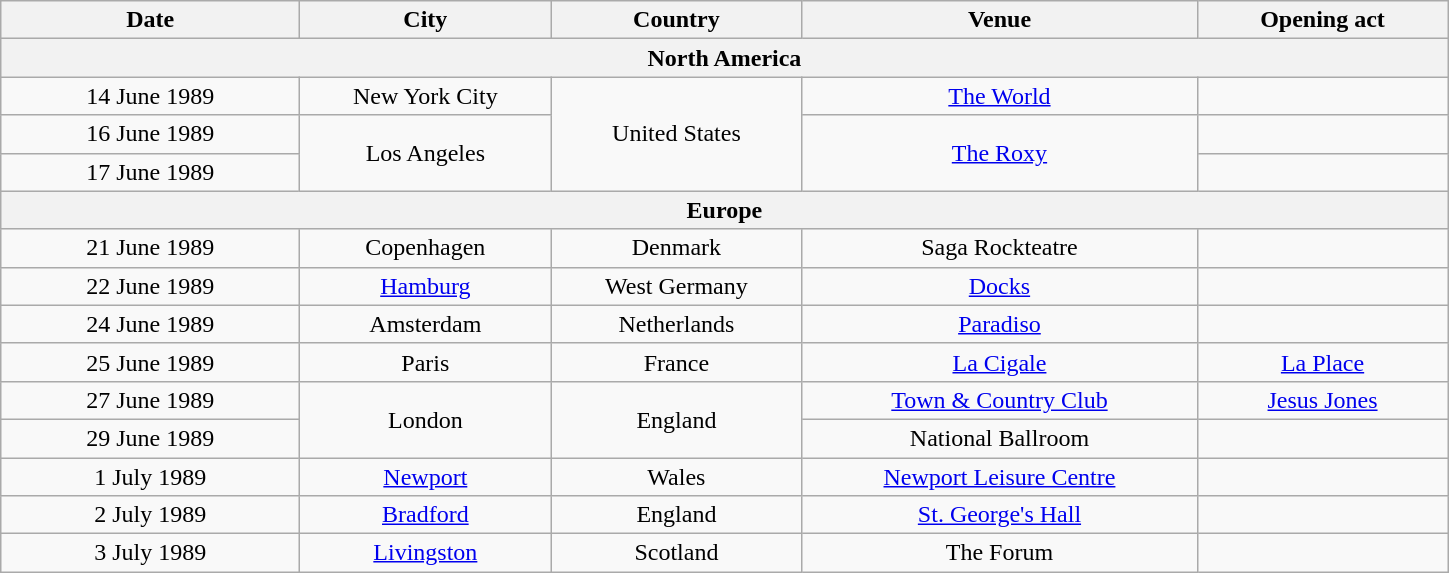<table class="wikitable" style="text-align:center;">
<tr>
<th scope="col" style="width:12em;">Date</th>
<th scope="col" style="width:10em;">City</th>
<th scope="col" style="width:10em;">Country</th>
<th scope="col" style="width:16em;">Venue</th>
<th scope="col" style="width:10em;">Opening act</th>
</tr>
<tr>
<th colspan="5">North America</th>
</tr>
<tr>
<td>14 June 1989</td>
<td>New York City</td>
<td rowspan="3">United States</td>
<td><a href='#'>The World</a></td>
<td></td>
</tr>
<tr>
<td>16 June 1989</td>
<td rowspan="2">Los Angeles</td>
<td rowspan="2"><a href='#'>The Roxy</a></td>
<td></td>
</tr>
<tr>
<td>17 June 1989</td>
<td></td>
</tr>
<tr>
<th colspan="5">Europe</th>
</tr>
<tr>
<td>21 June 1989</td>
<td>Copenhagen</td>
<td>Denmark</td>
<td>Saga Rockteatre</td>
<td></td>
</tr>
<tr>
<td>22 June 1989</td>
<td><a href='#'>Hamburg</a></td>
<td>West Germany</td>
<td><a href='#'>Docks</a></td>
<td></td>
</tr>
<tr>
<td>24 June 1989</td>
<td>Amsterdam</td>
<td>Netherlands</td>
<td><a href='#'>Paradiso</a></td>
<td></td>
</tr>
<tr>
<td>25 June 1989</td>
<td>Paris</td>
<td>France</td>
<td><a href='#'>La Cigale</a></td>
<td><a href='#'>La Place</a></td>
</tr>
<tr>
<td>27 June 1989</td>
<td rowspan="2">London</td>
<td rowspan="2">England</td>
<td><a href='#'>Town & Country Club</a></td>
<td><a href='#'>Jesus Jones</a></td>
</tr>
<tr>
<td>29 June 1989</td>
<td>National Ballroom</td>
<td></td>
</tr>
<tr>
<td>1 July 1989</td>
<td><a href='#'>Newport</a></td>
<td>Wales</td>
<td><a href='#'>Newport Leisure Centre</a></td>
<td></td>
</tr>
<tr>
<td>2 July 1989</td>
<td><a href='#'>Bradford</a></td>
<td>England</td>
<td><a href='#'>St. George's Hall</a></td>
<td></td>
</tr>
<tr>
<td>3 July 1989</td>
<td><a href='#'>Livingston</a></td>
<td>Scotland</td>
<td>The Forum</td>
<td></td>
</tr>
</table>
